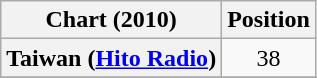<table class="wikitable plainrowheaders">
<tr>
<th>Chart (2010)</th>
<th>Position</th>
</tr>
<tr>
<th scope="row">Taiwan (<a href='#'>Hito Radio</a>)</th>
<td style="text-align:center;">38</td>
</tr>
<tr>
</tr>
</table>
